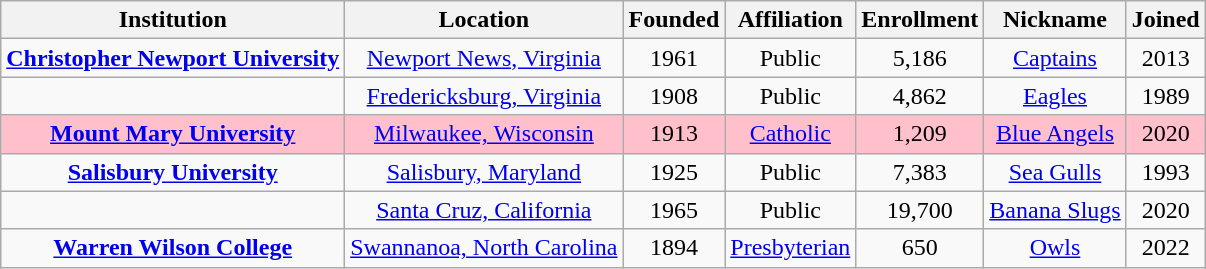<table class="wikitable sortable" style="text-align:center;">
<tr>
<th>Institution</th>
<th>Location</th>
<th>Founded</th>
<th>Affiliation</th>
<th>Enrollment</th>
<th>Nickname</th>
<th>Joined</th>
</tr>
<tr>
<td><strong><a href='#'>Christopher Newport University</a></strong></td>
<td><a href='#'>Newport News, Virginia</a></td>
<td>1961</td>
<td>Public</td>
<td>5,186</td>
<td><a href='#'>Captains</a></td>
<td>2013</td>
</tr>
<tr>
<td></td>
<td><a href='#'>Fredericksburg, Virginia</a></td>
<td>1908</td>
<td>Public</td>
<td>4,862</td>
<td><a href='#'>Eagles</a></td>
<td>1989</td>
</tr>
<tr bgcolor=pink>
<td><strong><a href='#'>Mount Mary University</a></strong></td>
<td><a href='#'>Milwaukee, Wisconsin</a></td>
<td>1913</td>
<td><a href='#'>Catholic</a><br></td>
<td>1,209</td>
<td><a href='#'>Blue Angels</a></td>
<td>2020</td>
</tr>
<tr>
<td><strong><a href='#'>Salisbury University</a></strong></td>
<td><a href='#'>Salisbury, Maryland</a></td>
<td>1925</td>
<td>Public<br></td>
<td>7,383</td>
<td><a href='#'>Sea Gulls</a></td>
<td>1993</td>
</tr>
<tr>
<td></td>
<td><a href='#'>Santa Cruz, California</a></td>
<td>1965</td>
<td>Public<br></td>
<td>19,700</td>
<td><a href='#'>Banana Slugs</a></td>
<td>2020</td>
</tr>
<tr>
<td><strong><a href='#'>Warren Wilson College</a></strong></td>
<td><a href='#'>Swannanoa, North Carolina</a></td>
<td>1894</td>
<td><a href='#'>Presbyterian</a><br></td>
<td>650</td>
<td><a href='#'>Owls</a></td>
<td>2022</td>
</tr>
</table>
